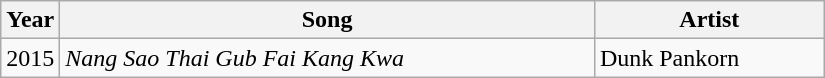<table class="wikitable" style="width:550px">
<tr>
<th width=15>Year</th>
<th>Song</th>
<th>Artist</th>
</tr>
<tr>
<td rowspan=1>2015</td>
<td><em>Nang Sao Thai Gub Fai Kang Kwa</em></td>
<td>Dunk Pankorn</td>
</tr>
</table>
